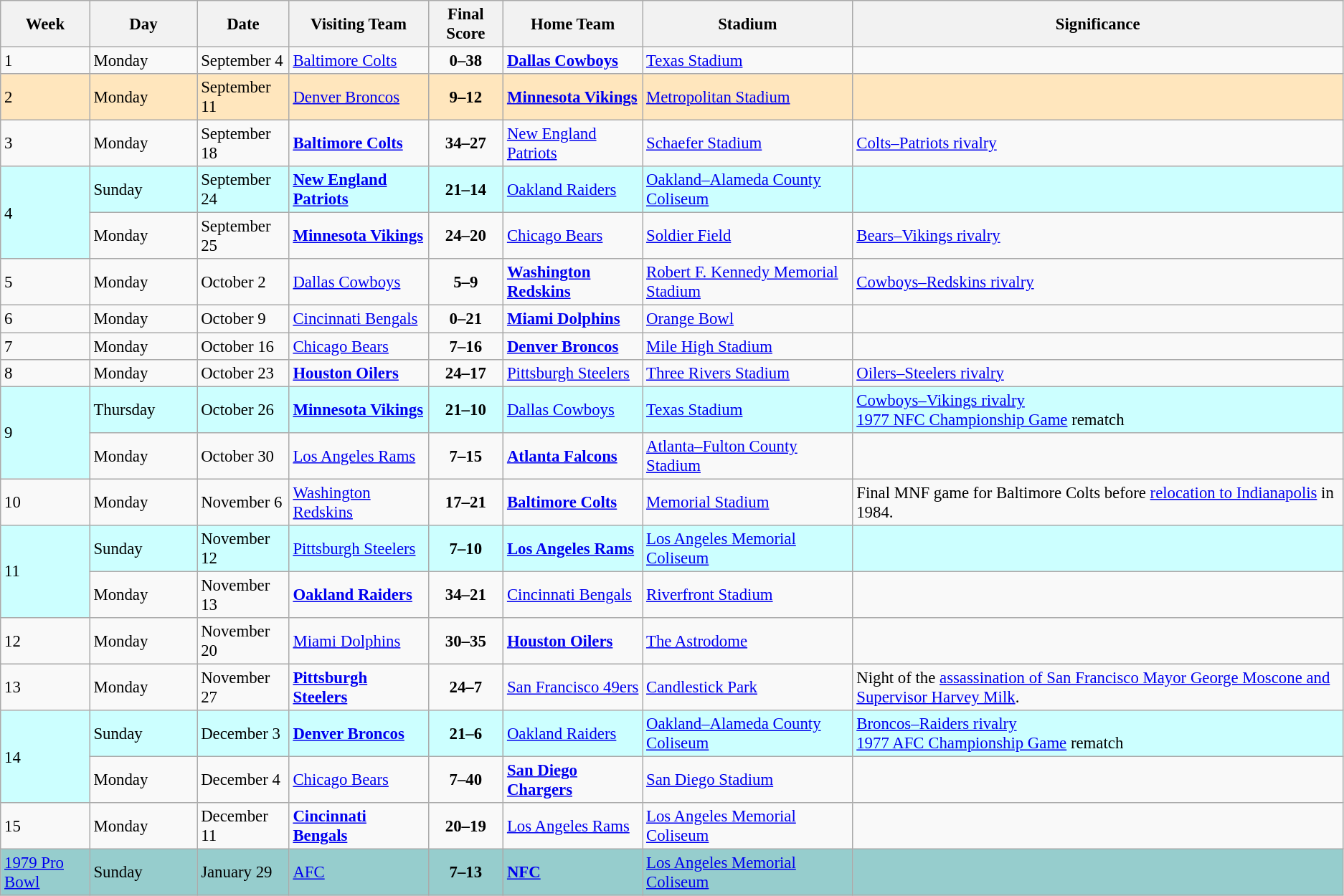<table class="wikitable" style= "font-size: 95%;">
<tr>
<th>Week</th>
<th width="8%">Day</th>
<th>Date</th>
<th>Visiting Team</th>
<th>Final Score</th>
<th>Home Team</th>
<th>Stadium</th>
<th>Significance</th>
</tr>
<tr>
<td>1</td>
<td>Monday</td>
<td>September 4</td>
<td><a href='#'>Baltimore Colts</a></td>
<td align="center"><strong>0–38</strong></td>
<td><strong><a href='#'>Dallas Cowboys</a></strong></td>
<td><a href='#'>Texas Stadium</a></td>
<td></td>
</tr>
<tr bgcolor="#FFE6BD">
<td>2</td>
<td>Monday</td>
<td>September 11</td>
<td><a href='#'>Denver Broncos</a></td>
<td align="center"><strong>9–12</strong></td>
<td><strong><a href='#'>Minnesota Vikings</a></strong></td>
<td><a href='#'>Metropolitan Stadium</a></td>
<td></td>
</tr>
<tr>
<td>3</td>
<td>Monday</td>
<td>September 18</td>
<td><strong><a href='#'>Baltimore Colts</a></strong></td>
<td align="center"><strong>34–27</strong></td>
<td><a href='#'>New England Patriots</a></td>
<td><a href='#'>Schaefer Stadium</a></td>
<td><a href='#'>Colts–Patriots rivalry</a></td>
</tr>
<tr bgcolor="#CCFFFF">
<td rowspan="2">4</td>
<td>Sunday</td>
<td>September 24</td>
<td><strong><a href='#'>New England Patriots</a></strong></td>
<td align="center"><strong>21–14</strong></td>
<td><a href='#'>Oakland Raiders</a></td>
<td><a href='#'>Oakland–Alameda County Coliseum</a></td>
<td></td>
</tr>
<tr>
<td>Monday</td>
<td>September 25</td>
<td><strong><a href='#'>Minnesota Vikings</a></strong></td>
<td align="center"><strong>24–20</strong></td>
<td><a href='#'>Chicago Bears</a></td>
<td><a href='#'>Soldier Field</a></td>
<td><a href='#'>Bears–Vikings rivalry</a></td>
</tr>
<tr>
<td>5</td>
<td>Monday</td>
<td>October 2</td>
<td><a href='#'>Dallas Cowboys</a></td>
<td align="center"><strong>5–9</strong></td>
<td><strong><a href='#'>Washington Redskins</a></strong></td>
<td><a href='#'>Robert F. Kennedy Memorial Stadium</a></td>
<td><a href='#'>Cowboys–Redskins rivalry</a></td>
</tr>
<tr>
<td>6</td>
<td>Monday</td>
<td>October 9</td>
<td><a href='#'>Cincinnati Bengals</a></td>
<td align="center"><strong>0–21</strong></td>
<td><strong><a href='#'>Miami Dolphins</a></strong></td>
<td><a href='#'>Orange Bowl</a></td>
<td></td>
</tr>
<tr>
<td>7</td>
<td>Monday</td>
<td>October 16</td>
<td><a href='#'>Chicago Bears</a></td>
<td align="center"><strong>7–16</strong></td>
<td><strong><a href='#'>Denver Broncos</a></strong></td>
<td><a href='#'>Mile High Stadium</a></td>
<td></td>
</tr>
<tr>
<td>8</td>
<td>Monday</td>
<td>October 23</td>
<td><strong><a href='#'>Houston Oilers</a></strong></td>
<td align="center"><strong>24–17</strong></td>
<td><a href='#'>Pittsburgh Steelers</a></td>
<td><a href='#'>Three Rivers Stadium</a></td>
<td><a href='#'>Oilers–Steelers rivalry</a></td>
</tr>
<tr bgcolor="#CCFFFF">
<td rowspan="2">9</td>
<td>Thursday</td>
<td>October 26</td>
<td><strong><a href='#'>Minnesota Vikings</a></strong></td>
<td align="center"><strong>21–10</strong></td>
<td><a href='#'>Dallas Cowboys</a></td>
<td><a href='#'>Texas Stadium</a></td>
<td><a href='#'>Cowboys–Vikings rivalry</a><br><a href='#'>1977 NFC Championship Game</a> rematch</td>
</tr>
<tr>
<td>Monday</td>
<td>October 30</td>
<td><a href='#'>Los Angeles Rams</a></td>
<td align="center"><strong>7–15</strong></td>
<td><strong><a href='#'>Atlanta Falcons</a></strong></td>
<td><a href='#'>Atlanta–Fulton County Stadium</a></td>
<td></td>
</tr>
<tr>
<td>10</td>
<td>Monday</td>
<td>November 6</td>
<td><a href='#'>Washington Redskins</a></td>
<td align="center"><strong>17–21</strong></td>
<td><strong><a href='#'>Baltimore Colts</a></strong></td>
<td><a href='#'>Memorial Stadium</a></td>
<td>Final MNF game for Baltimore Colts before <a href='#'>relocation to Indianapolis</a> in 1984.</td>
</tr>
<tr bgcolor="#CCFFFF">
<td rowspan="2">11</td>
<td>Sunday</td>
<td>November 12</td>
<td><a href='#'>Pittsburgh Steelers</a></td>
<td align="center"><strong>7–10</strong></td>
<td><strong><a href='#'>Los Angeles Rams</a></strong></td>
<td><a href='#'>Los Angeles Memorial Coliseum</a></td>
<td></td>
</tr>
<tr>
<td>Monday</td>
<td>November 13</td>
<td><strong><a href='#'>Oakland Raiders</a></strong></td>
<td align="center"><strong>34–21</strong></td>
<td><a href='#'>Cincinnati Bengals</a></td>
<td><a href='#'>Riverfront Stadium</a></td>
<td></td>
</tr>
<tr>
<td>12</td>
<td>Monday</td>
<td>November 20</td>
<td><a href='#'>Miami Dolphins</a></td>
<td align="center"><strong>30–35</strong></td>
<td><strong><a href='#'>Houston Oilers</a></strong></td>
<td><a href='#'>The Astrodome</a></td>
<td></td>
</tr>
<tr>
<td>13</td>
<td>Monday</td>
<td>November 27</td>
<td><strong><a href='#'>Pittsburgh Steelers</a></strong></td>
<td align="center"><strong>24–7</strong></td>
<td><a href='#'>San Francisco 49ers</a></td>
<td><a href='#'>Candlestick Park</a></td>
<td>Night of the <a href='#'>assassination of San Francisco Mayor George Moscone and Supervisor Harvey Milk</a>.</td>
</tr>
<tr bgcolor="#CCFFFF">
<td rowspan="2">14</td>
<td>Sunday</td>
<td>December 3</td>
<td><strong><a href='#'>Denver Broncos</a></strong></td>
<td align="center"><strong>21–6</strong></td>
<td><a href='#'>Oakland Raiders</a></td>
<td><a href='#'>Oakland–Alameda County Coliseum</a></td>
<td><a href='#'>Broncos–Raiders rivalry</a><br><a href='#'>1977 AFC Championship Game</a> rematch</td>
</tr>
<tr>
<td>Monday</td>
<td>December 4</td>
<td><a href='#'>Chicago Bears</a></td>
<td align="center"><strong>7–40</strong></td>
<td><strong><a href='#'>San Diego Chargers</a></strong></td>
<td><a href='#'>San Diego Stadium</a></td>
<td></td>
</tr>
<tr>
<td>15</td>
<td>Monday</td>
<td>December 11</td>
<td><strong><a href='#'>Cincinnati Bengals</a></strong></td>
<td align="center"><strong>20–19</strong></td>
<td><a href='#'>Los Angeles Rams</a></td>
<td><a href='#'>Los Angeles Memorial Coliseum</a></td>
<td></td>
</tr>
<tr bgcolor="#96CDCD">
<td><a href='#'>1979 Pro Bowl</a></td>
<td>Sunday</td>
<td>January 29</td>
<td><a href='#'>AFC</a></td>
<td align="center"><strong>7–13</strong></td>
<td><strong><a href='#'>NFC</a></strong></td>
<td><a href='#'>Los Angeles Memorial Coliseum</a></td>
<td></td>
</tr>
</table>
